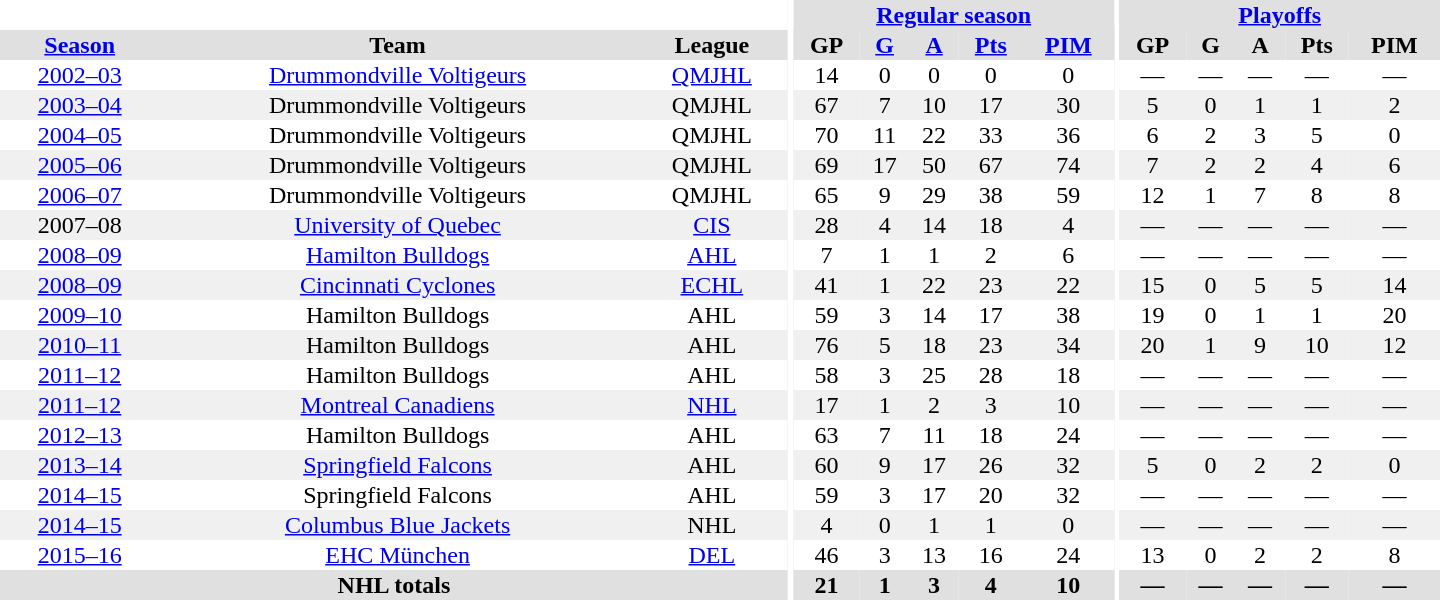<table border="0" cellpadding="1" cellspacing="0" style="text-align:center; width:60em">
<tr bgcolor="#e0e0e0">
<th colspan="3" bgcolor="#ffffff"></th>
<th rowspan="99" bgcolor="#ffffff"></th>
<th colspan="5"><a href='#'>Regular season</a></th>
<th rowspan="99" bgcolor="#ffffff"></th>
<th colspan="5"><a href='#'>Playoffs</a></th>
</tr>
<tr bgcolor="#e0e0e0">
<th><a href='#'>Season</a></th>
<th>Team</th>
<th>League</th>
<th>GP</th>
<th><a href='#'>G</a></th>
<th><a href='#'>A</a></th>
<th><a href='#'>Pts</a></th>
<th><a href='#'>PIM</a></th>
<th>GP</th>
<th>G</th>
<th>A</th>
<th>Pts</th>
<th>PIM</th>
</tr>
<tr ALIGN="center">
<td><a href='#'>2002–03</a></td>
<td><a href='#'>Drummondville Voltigeurs</a></td>
<td><a href='#'>QMJHL</a></td>
<td>14</td>
<td>0</td>
<td>0</td>
<td>0</td>
<td>0</td>
<td>—</td>
<td>—</td>
<td>—</td>
<td>—</td>
<td>—</td>
</tr>
<tr ALIGN="center" bgcolor="#f0f0f0">
<td><a href='#'>2003–04</a></td>
<td>Drummondville Voltigeurs</td>
<td>QMJHL</td>
<td>67</td>
<td>7</td>
<td>10</td>
<td>17</td>
<td>30</td>
<td>5</td>
<td>0</td>
<td>1</td>
<td>1</td>
<td>2</td>
</tr>
<tr ALIGN="center">
<td><a href='#'>2004–05</a></td>
<td>Drummondville Voltigeurs</td>
<td>QMJHL</td>
<td>70</td>
<td>11</td>
<td>22</td>
<td>33</td>
<td>36</td>
<td>6</td>
<td>2</td>
<td>3</td>
<td>5</td>
<td>0</td>
</tr>
<tr ALIGN="center" bgcolor="#f0f0f0">
<td><a href='#'>2005–06</a></td>
<td>Drummondville Voltigeurs</td>
<td>QMJHL</td>
<td>69</td>
<td>17</td>
<td>50</td>
<td>67</td>
<td>74</td>
<td>7</td>
<td>2</td>
<td>2</td>
<td>4</td>
<td>6</td>
</tr>
<tr ALIGN="center">
<td><a href='#'>2006–07</a></td>
<td>Drummondville Voltigeurs</td>
<td>QMJHL</td>
<td>65</td>
<td>9</td>
<td>29</td>
<td>38</td>
<td>59</td>
<td>12</td>
<td>1</td>
<td>7</td>
<td>8</td>
<td>8</td>
</tr>
<tr ALIGN="center" bgcolor="#f0f0f0">
<td>2007–08</td>
<td><a href='#'>University of Quebec</a></td>
<td><a href='#'>CIS</a></td>
<td>28</td>
<td>4</td>
<td>14</td>
<td>18</td>
<td>4</td>
<td>—</td>
<td>—</td>
<td>—</td>
<td>—</td>
<td>—</td>
</tr>
<tr ALIGN="center">
<td><a href='#'>2008–09</a></td>
<td><a href='#'>Hamilton Bulldogs</a></td>
<td><a href='#'>AHL</a></td>
<td>7</td>
<td>1</td>
<td>1</td>
<td>2</td>
<td>6</td>
<td>—</td>
<td>—</td>
<td>—</td>
<td>—</td>
<td>—</td>
</tr>
<tr ALIGN="center" bgcolor="#f0f0f0">
<td><a href='#'>2008–09</a></td>
<td><a href='#'>Cincinnati Cyclones</a></td>
<td><a href='#'>ECHL</a></td>
<td>41</td>
<td>1</td>
<td>22</td>
<td>23</td>
<td>22</td>
<td>15</td>
<td>0</td>
<td>5</td>
<td>5</td>
<td>14</td>
</tr>
<tr ALIGN="center">
<td><a href='#'>2009–10</a></td>
<td>Hamilton Bulldogs</td>
<td>AHL</td>
<td>59</td>
<td>3</td>
<td>14</td>
<td>17</td>
<td>38</td>
<td>19</td>
<td>0</td>
<td>1</td>
<td>1</td>
<td>20</td>
</tr>
<tr ALIGN="center" bgcolor="#f0f0f0">
<td><a href='#'>2010–11</a></td>
<td>Hamilton Bulldogs</td>
<td>AHL</td>
<td>76</td>
<td>5</td>
<td>18</td>
<td>23</td>
<td>34</td>
<td>20</td>
<td>1</td>
<td>9</td>
<td>10</td>
<td>12</td>
</tr>
<tr ALIGN="center">
<td><a href='#'>2011–12</a></td>
<td>Hamilton Bulldogs</td>
<td>AHL</td>
<td>58</td>
<td>3</td>
<td>25</td>
<td>28</td>
<td>18</td>
<td>—</td>
<td>—</td>
<td>—</td>
<td>—</td>
<td>—</td>
</tr>
<tr ALIGN="center"  bgcolor="#f0f0f0">
<td><a href='#'>2011–12</a></td>
<td><a href='#'>Montreal Canadiens</a></td>
<td><a href='#'>NHL</a></td>
<td>17</td>
<td>1</td>
<td>2</td>
<td>3</td>
<td>10</td>
<td>—</td>
<td>—</td>
<td>—</td>
<td>—</td>
<td>—</td>
</tr>
<tr ALIGN="center">
<td><a href='#'>2012–13</a></td>
<td>Hamilton Bulldogs</td>
<td>AHL</td>
<td>63</td>
<td>7</td>
<td>11</td>
<td>18</td>
<td>24</td>
<td>—</td>
<td>—</td>
<td>—</td>
<td>—</td>
<td>—</td>
</tr>
<tr ALIGN="center"  bgcolor="#f0f0f0">
<td><a href='#'>2013–14</a></td>
<td><a href='#'>Springfield Falcons</a></td>
<td>AHL</td>
<td>60</td>
<td>9</td>
<td>17</td>
<td>26</td>
<td>32</td>
<td>5</td>
<td>0</td>
<td>2</td>
<td>2</td>
<td>0</td>
</tr>
<tr ALIGN="center">
<td><a href='#'>2014–15</a></td>
<td>Springfield Falcons</td>
<td>AHL</td>
<td>59</td>
<td>3</td>
<td>17</td>
<td>20</td>
<td>32</td>
<td>—</td>
<td>—</td>
<td>—</td>
<td>—</td>
<td>—</td>
</tr>
<tr ALIGN="center"   bgcolor="#f0f0f0">
<td><a href='#'>2014–15</a></td>
<td><a href='#'>Columbus Blue Jackets</a></td>
<td>NHL</td>
<td>4</td>
<td>0</td>
<td>1</td>
<td>1</td>
<td>0</td>
<td>—</td>
<td>—</td>
<td>—</td>
<td>—</td>
<td>—</td>
</tr>
<tr ALIGN="center">
<td><a href='#'>2015–16</a></td>
<td><a href='#'>EHC München</a></td>
<td><a href='#'>DEL</a></td>
<td>46</td>
<td>3</td>
<td>13</td>
<td>16</td>
<td>24</td>
<td>13</td>
<td>0</td>
<td>2</td>
<td>2</td>
<td>8</td>
</tr>
<tr bgcolor="#e0e0e0">
<th colspan="3">NHL totals</th>
<th>21</th>
<th>1</th>
<th>3</th>
<th>4</th>
<th>10</th>
<th>—</th>
<th>—</th>
<th>—</th>
<th>—</th>
<th>—</th>
</tr>
</table>
